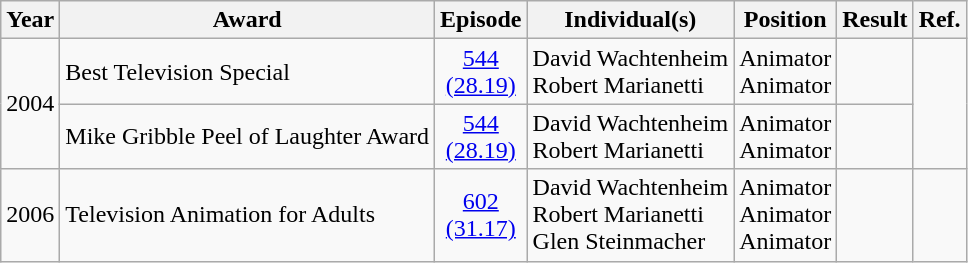<table class="wikitable">
<tr>
<th>Year</th>
<th>Award</th>
<th>Episode</th>
<th>Individual(s)</th>
<th>Position</th>
<th>Result</th>
<th>Ref.</th>
</tr>
<tr>
<td rowspan="2">2004</td>
<td>Best Television Special</td>
<td align="center"><a href='#'>544 <br> (28.19)</a></td>
<td>David Wachtenheim <br> Robert Marianetti</td>
<td>Animator <br> Animator</td>
<td></td>
<td rowspan="2" align="center"></td>
</tr>
<tr>
<td>Mike Gribble Peel of Laughter Award</td>
<td align="center"><a href='#'>544 <br> (28.19)</a></td>
<td>David Wachtenheim <br> Robert Marianetti</td>
<td>Animator <br> Animator</td>
<td></td>
</tr>
<tr>
<td>2006</td>
<td>Television Animation for Adults</td>
<td align="center"><a href='#'>602 <br> (31.17)</a></td>
<td>David Wachtenheim <br> Robert Marianetti <br> Glen Steinmacher</td>
<td>Animator <br> Animator <br> Animator</td>
<td></td>
<td align="center"></td>
</tr>
</table>
